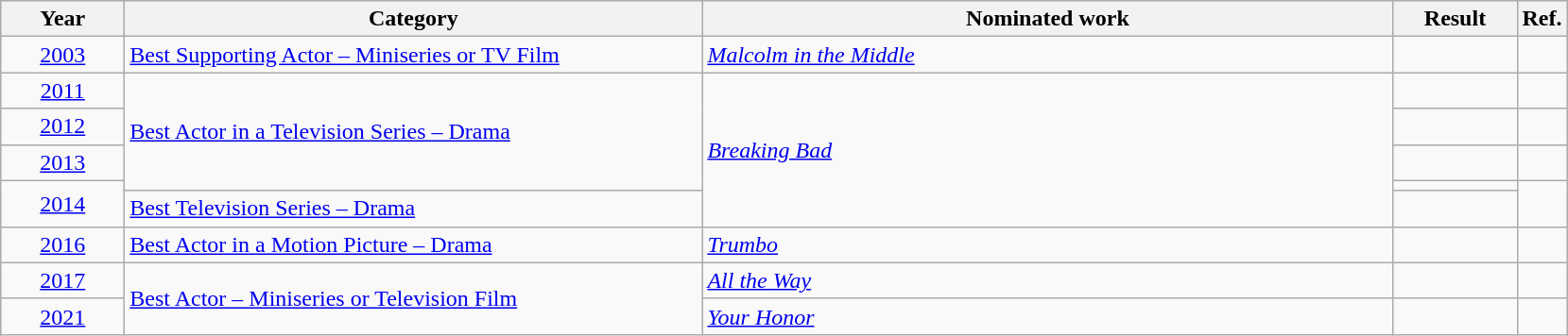<table class=wikitable>
<tr>
<th scope="col" style="width:5em;">Year</th>
<th scope="col" style="width:25em;">Category</th>
<th scope="col" style="width:30em;">Nominated work</th>
<th scope="col" style="width:5em;">Result</th>
<th>Ref.</th>
</tr>
<tr>
<td style="text-align:center;"><a href='#'>2003</a></td>
<td><a href='#'>Best Supporting Actor – Miniseries or TV Film</a></td>
<td><em><a href='#'>Malcolm in the Middle</a></em></td>
<td></td>
<td style="text-align:center;"></td>
</tr>
<tr>
<td style="text-align:center;"><a href='#'>2011</a></td>
<td rowspan="4"><a href='#'>Best Actor in a Television Series – Drama</a></td>
<td rowspan="5"><em><a href='#'>Breaking Bad</a></em></td>
<td></td>
<td style="text-align:center;"></td>
</tr>
<tr>
<td style="text-align:center;"><a href='#'>2012</a></td>
<td></td>
<td style="text-align:center;"></td>
</tr>
<tr>
<td style="text-align:center;"><a href='#'>2013</a></td>
<td></td>
<td style="text-align:center;"></td>
</tr>
<tr>
<td style="text-align:center;", rowspan=2><a href='#'>2014</a></td>
<td></td>
<td style="text-align:center;" rowspan="2"></td>
</tr>
<tr>
<td><a href='#'>Best Television Series – Drama</a></td>
<td></td>
</tr>
<tr>
<td style="text-align:center;"><a href='#'>2016</a></td>
<td><a href='#'>Best Actor in a Motion Picture – Drama</a></td>
<td><em><a href='#'>Trumbo</a></em></td>
<td></td>
<td style="text-align:center;"></td>
</tr>
<tr>
<td style="text-align:center;"><a href='#'>2017</a></td>
<td rowspan="2"><a href='#'>Best Actor – Miniseries or Television Film</a></td>
<td><em><a href='#'>All the Way</a></em></td>
<td></td>
<td style="text-align:center;"></td>
</tr>
<tr>
<td style="text-align:center;"><a href='#'>2021</a></td>
<td><em><a href='#'>Your Honor</a></em></td>
<td></td>
<td style="text-align:center;"></td>
</tr>
</table>
